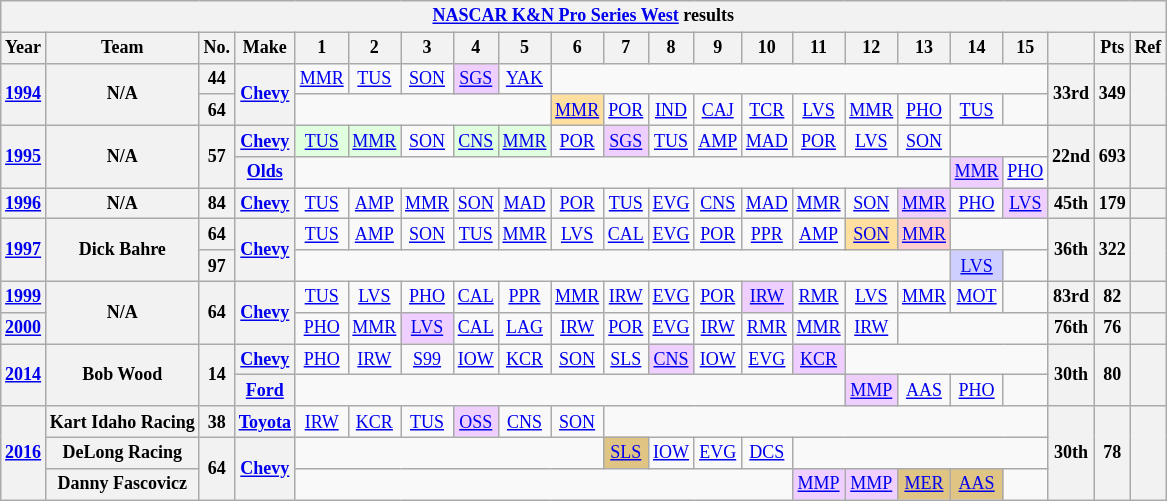<table class="wikitable" style="text-align:center; font-size:75%">
<tr>
<th colspan=23><a href='#'>NASCAR K&N Pro Series West</a> results</th>
</tr>
<tr>
<th>Year</th>
<th>Team</th>
<th>No.</th>
<th>Make</th>
<th>1</th>
<th>2</th>
<th>3</th>
<th>4</th>
<th>5</th>
<th>6</th>
<th>7</th>
<th>8</th>
<th>9</th>
<th>10</th>
<th>11</th>
<th>12</th>
<th>13</th>
<th>14</th>
<th>15</th>
<th></th>
<th>Pts</th>
<th>Ref</th>
</tr>
<tr>
<th rowspan=2><a href='#'>1994</a></th>
<th rowspan=2>N/A</th>
<th>44</th>
<th rowspan=2><a href='#'>Chevy</a></th>
<td><a href='#'>MMR</a></td>
<td><a href='#'>TUS</a></td>
<td><a href='#'>SON</a></td>
<td style="background:#EFCFFF;"><a href='#'>SGS</a><br></td>
<td><a href='#'>YAK</a></td>
<td colspan=10></td>
<th rowspan=2>33rd</th>
<th rowspan=2>349</th>
<th rowspan=2></th>
</tr>
<tr>
<th>64</th>
<td colspan=5></td>
<td style="background:#FFDF9F;"><a href='#'>MMR</a><br></td>
<td><a href='#'>POR</a></td>
<td><a href='#'>IND</a></td>
<td><a href='#'>CAJ</a></td>
<td><a href='#'>TCR</a></td>
<td><a href='#'>LVS</a></td>
<td><a href='#'>MMR</a></td>
<td><a href='#'>PHO</a></td>
<td><a href='#'>TUS</a></td>
<td></td>
</tr>
<tr>
<th rowspan=2><a href='#'>1995</a></th>
<th rowspan=2>N/A</th>
<th rowspan=2>57</th>
<th><a href='#'>Chevy</a></th>
<td style="background:#DFFFDF;"><a href='#'>TUS</a><br></td>
<td style="background:#DFFFDF;"><a href='#'>MMR</a><br></td>
<td><a href='#'>SON</a></td>
<td style="background:#DFFFDF;"><a href='#'>CNS</a><br></td>
<td style="background:#DFFFDF;"><a href='#'>MMR</a><br></td>
<td><a href='#'>POR</a></td>
<td style="background:#EFCFFF;"><a href='#'>SGS</a><br></td>
<td><a href='#'>TUS</a></td>
<td><a href='#'>AMP</a></td>
<td><a href='#'>MAD</a></td>
<td><a href='#'>POR</a></td>
<td><a href='#'>LVS</a></td>
<td><a href='#'>SON</a></td>
<td colspan=2></td>
<th rowspan=2>22nd</th>
<th rowspan=2>693</th>
<th rowspan=2></th>
</tr>
<tr>
<th><a href='#'>Olds</a></th>
<td colspan=13></td>
<td style="background:#EFCFFF;"><a href='#'>MMR</a><br></td>
<td><a href='#'>PHO</a></td>
</tr>
<tr>
<th><a href='#'>1996</a></th>
<th>N/A</th>
<th>84</th>
<th><a href='#'>Chevy</a></th>
<td><a href='#'>TUS</a></td>
<td><a href='#'>AMP</a></td>
<td><a href='#'>MMR</a></td>
<td><a href='#'>SON</a></td>
<td><a href='#'>MAD</a></td>
<td><a href='#'>POR</a></td>
<td><a href='#'>TUS</a></td>
<td><a href='#'>EVG</a></td>
<td><a href='#'>CNS</a></td>
<td><a href='#'>MAD</a></td>
<td><a href='#'>MMR</a></td>
<td><a href='#'>SON</a></td>
<td style="background:#EFCFFF;"><a href='#'>MMR</a><br></td>
<td><a href='#'>PHO</a></td>
<td style="background:#EFCFFF;"><a href='#'>LVS</a><br></td>
<th>45th</th>
<th>179</th>
<th></th>
</tr>
<tr>
<th rowspan=2><a href='#'>1997</a></th>
<th rowspan=2>Dick Bahre</th>
<th>64</th>
<th rowspan=2><a href='#'>Chevy</a></th>
<td><a href='#'>TUS</a></td>
<td><a href='#'>AMP</a></td>
<td><a href='#'>SON</a></td>
<td><a href='#'>TUS</a></td>
<td><a href='#'>MMR</a></td>
<td><a href='#'>LVS</a></td>
<td><a href='#'>CAL</a></td>
<td><a href='#'>EVG</a></td>
<td><a href='#'>POR</a></td>
<td><a href='#'>PPR</a></td>
<td><a href='#'>AMP</a></td>
<td style="background:#FFDF9F;"><a href='#'>SON</a><br></td>
<td style="background:#FFCFCF;"><a href='#'>MMR</a><br></td>
<td colspan=2></td>
<th rowspan=2>36th</th>
<th rowspan=2>322</th>
<th rowspan=2></th>
</tr>
<tr>
<th>97</th>
<td colspan=13></td>
<td style="background:#CFCFFF;"><a href='#'>LVS</a><br></td>
<td></td>
</tr>
<tr>
<th><a href='#'>1999</a></th>
<th rowspan=2>N/A</th>
<th rowspan=2>64</th>
<th rowspan=2><a href='#'>Chevy</a></th>
<td><a href='#'>TUS</a></td>
<td><a href='#'>LVS</a></td>
<td><a href='#'>PHO</a></td>
<td><a href='#'>CAL</a></td>
<td><a href='#'>PPR</a></td>
<td><a href='#'>MMR</a></td>
<td><a href='#'>IRW</a></td>
<td><a href='#'>EVG</a></td>
<td><a href='#'>POR</a></td>
<td style="background:#EFCFFF;"><a href='#'>IRW</a><br></td>
<td><a href='#'>RMR</a></td>
<td><a href='#'>LVS</a></td>
<td><a href='#'>MMR</a></td>
<td><a href='#'>MOT</a></td>
<td></td>
<th>83rd</th>
<th>82</th>
<th></th>
</tr>
<tr>
<th><a href='#'>2000</a></th>
<td><a href='#'>PHO</a></td>
<td><a href='#'>MMR</a></td>
<td style="background:#EFCFFF;"><a href='#'>LVS</a><br></td>
<td><a href='#'>CAL</a></td>
<td><a href='#'>LAG</a></td>
<td><a href='#'>IRW</a></td>
<td><a href='#'>POR</a></td>
<td><a href='#'>EVG</a></td>
<td><a href='#'>IRW</a></td>
<td><a href='#'>RMR</a></td>
<td><a href='#'>MMR</a></td>
<td><a href='#'>IRW</a></td>
<td colspan=3></td>
<th>76th</th>
<th>76</th>
<th></th>
</tr>
<tr>
<th rowspan=2><a href='#'>2014</a></th>
<th rowspan=2>Bob Wood</th>
<th rowspan=2>14</th>
<th><a href='#'>Chevy</a></th>
<td><a href='#'>PHO</a></td>
<td><a href='#'>IRW</a></td>
<td><a href='#'>S99</a></td>
<td><a href='#'>IOW</a></td>
<td><a href='#'>KCR</a></td>
<td><a href='#'>SON</a></td>
<td><a href='#'>SLS</a></td>
<td style="background:#EFCFFF;"><a href='#'>CNS</a><br></td>
<td><a href='#'>IOW</a></td>
<td><a href='#'>EVG</a></td>
<td style="background:#EFCFFF;"><a href='#'>KCR</a><br></td>
<td colspan=4></td>
<th rowspan=2>30th</th>
<th rowspan=2>80</th>
<th rowspan=2></th>
</tr>
<tr>
<th><a href='#'>Ford</a></th>
<td colspan=11></td>
<td style="background:#EFCFFF;"><a href='#'>MMP</a><br></td>
<td><a href='#'>AAS</a></td>
<td><a href='#'>PHO</a></td>
<td></td>
</tr>
<tr>
<th rowspan=3><a href='#'>2016</a></th>
<th>Kart Idaho Racing</th>
<th>38</th>
<th><a href='#'>Toyota</a></th>
<td><a href='#'>IRW</a></td>
<td><a href='#'>KCR</a></td>
<td><a href='#'>TUS</a></td>
<td style="background:#EFCFFF;"><a href='#'>OSS</a><br></td>
<td><a href='#'>CNS</a></td>
<td><a href='#'>SON</a></td>
<td colspan=9></td>
<th rowspan=3>30th</th>
<th rowspan=3>78</th>
<th rowspan=3></th>
</tr>
<tr>
<th>DeLong Racing</th>
<th rowspan=2>64</th>
<th rowspan=2><a href='#'>Chevy</a></th>
<td colspan=6></td>
<td style="background:#DFC484;"><a href='#'>SLS</a><br></td>
<td><a href='#'>IOW</a></td>
<td><a href='#'>EVG</a></td>
<td><a href='#'>DCS</a></td>
<td colspan=5></td>
</tr>
<tr>
<th>Danny Fascovicz</th>
<td colspan=10></td>
<td style="background:#EFCFFF;"><a href='#'>MMP</a><br></td>
<td style="background:#EFCFFF;"><a href='#'>MMP</a><br></td>
<td style="background:#DFC484;"><a href='#'>MER</a><br></td>
<td style="background:#DFC484;"><a href='#'>AAS</a><br></td>
<td></td>
</tr>
</table>
